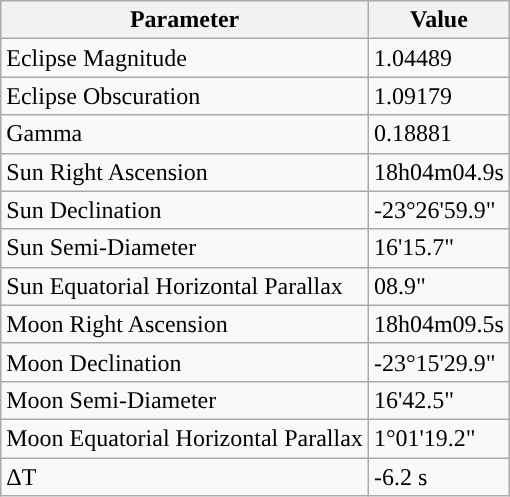<table class="wikitable">
<tr>
<th>Parameter</th>
<th>Value</th>
</tr>
<tr>
<td>Eclipse Magnitude</td>
<td>1.04489</td>
</tr>
<tr>
<td>Eclipse Obscuration</td>
<td>1.09179</td>
</tr>
<tr>
<td>Gamma</td>
<td>0.18881</td>
</tr>
<tr>
<td>Sun Right Ascension</td>
<td>18h04m04.9s</td>
</tr>
<tr>
<td>Sun Declination</td>
<td>-23°26'59.9"</td>
</tr>
<tr>
<td>Sun Semi-Diameter</td>
<td>16'15.7"</td>
</tr>
<tr>
<td>Sun Equatorial Horizontal Parallax</td>
<td>08.9"</td>
</tr>
<tr>
<td>Moon Right Ascension</td>
<td>18h04m09.5s</td>
</tr>
<tr>
<td>Moon Declination</td>
<td>-23°15'29.9"</td>
</tr>
<tr>
<td>Moon Semi-Diameter</td>
<td>16'42.5"</td>
</tr>
<tr>
<td>Moon Equatorial Horizontal Parallax</td>
<td>1°01'19.2"</td>
</tr>
<tr>
<td>ΔT</td>
<td>-6.2 s</td>
</tr>
</table>
